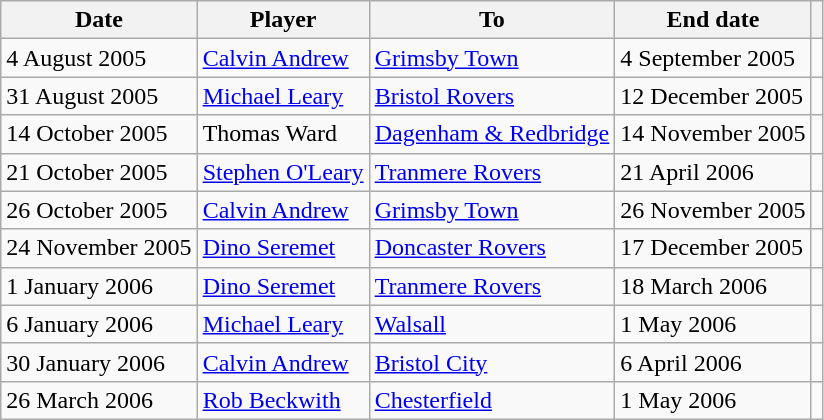<table class="wikitable">
<tr>
<th>Date</th>
<th>Player</th>
<th>To</th>
<th>End date</th>
<th></th>
</tr>
<tr>
<td>4 August 2005</td>
<td> <a href='#'>Calvin Andrew</a></td>
<td><a href='#'>Grimsby Town</a></td>
<td>4 September 2005</td>
<td align="center"></td>
</tr>
<tr>
<td>31 August 2005</td>
<td> <a href='#'>Michael Leary</a></td>
<td><a href='#'>Bristol Rovers</a></td>
<td>12 December 2005</td>
<td align="center"></td>
</tr>
<tr>
<td>14 October 2005</td>
<td> Thomas Ward</td>
<td><a href='#'>Dagenham & Redbridge</a></td>
<td>14 November 2005</td>
<td align="center"></td>
</tr>
<tr>
<td>21 October 2005</td>
<td> <a href='#'>Stephen O'Leary</a></td>
<td><a href='#'>Tranmere Rovers</a></td>
<td>21 April 2006</td>
<td align="center"></td>
</tr>
<tr>
<td>26 October 2005</td>
<td> <a href='#'>Calvin Andrew</a></td>
<td><a href='#'>Grimsby Town</a></td>
<td>26 November 2005</td>
<td align="center"></td>
</tr>
<tr>
<td>24 November 2005</td>
<td> <a href='#'>Dino Seremet</a></td>
<td><a href='#'>Doncaster Rovers</a></td>
<td>17 December 2005</td>
<td align="center"></td>
</tr>
<tr>
<td>1 January 2006</td>
<td> <a href='#'>Dino Seremet</a></td>
<td><a href='#'>Tranmere Rovers</a></td>
<td>18 March 2006</td>
<td align="center"></td>
</tr>
<tr>
<td>6 January 2006</td>
<td> <a href='#'>Michael Leary</a></td>
<td><a href='#'>Walsall</a></td>
<td>1 May 2006</td>
<td align="center"></td>
</tr>
<tr>
<td>30 January 2006</td>
<td> <a href='#'>Calvin Andrew</a></td>
<td><a href='#'>Bristol City</a></td>
<td>6 April 2006</td>
<td align="center"></td>
</tr>
<tr>
<td>26 March 2006</td>
<td> <a href='#'>Rob Beckwith</a></td>
<td><a href='#'>Chesterfield</a></td>
<td>1 May 2006</td>
<td align="center"></td>
</tr>
</table>
